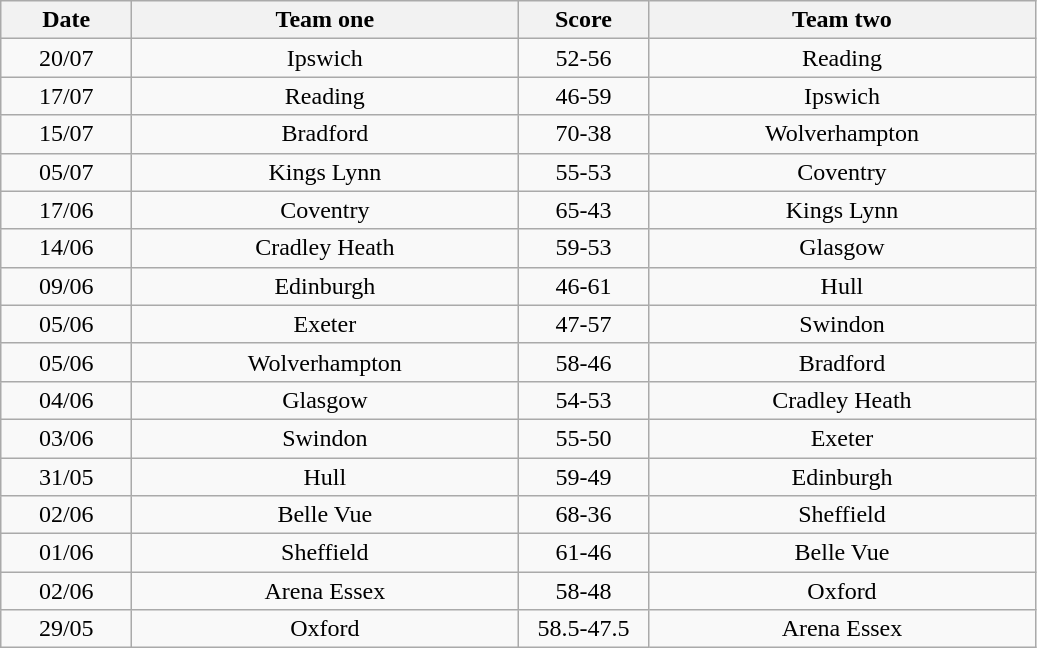<table class="wikitable" style="text-align: center">
<tr>
<th width=80>Date</th>
<th width=250>Team one</th>
<th width=80>Score</th>
<th width=250>Team two</th>
</tr>
<tr>
<td>20/07</td>
<td>Ipswich</td>
<td>52-56</td>
<td>Reading</td>
</tr>
<tr>
<td>17/07</td>
<td>Reading</td>
<td>46-59</td>
<td>Ipswich</td>
</tr>
<tr>
<td>15/07</td>
<td>Bradford</td>
<td>70-38</td>
<td>Wolverhampton</td>
</tr>
<tr>
<td>05/07</td>
<td>Kings Lynn</td>
<td>55-53</td>
<td>Coventry</td>
</tr>
<tr>
<td>17/06</td>
<td>Coventry</td>
<td>65-43</td>
<td>Kings Lynn</td>
</tr>
<tr>
<td>14/06</td>
<td>Cradley Heath</td>
<td>59-53</td>
<td>Glasgow</td>
</tr>
<tr>
<td>09/06</td>
<td>Edinburgh</td>
<td>46-61</td>
<td>Hull</td>
</tr>
<tr>
<td>05/06</td>
<td>Exeter</td>
<td>47-57</td>
<td>Swindon</td>
</tr>
<tr>
<td>05/06</td>
<td>Wolverhampton</td>
<td>58-46</td>
<td>Bradford</td>
</tr>
<tr>
<td>04/06</td>
<td>Glasgow</td>
<td>54-53</td>
<td>Cradley Heath</td>
</tr>
<tr>
<td>03/06</td>
<td>Swindon</td>
<td>55-50</td>
<td>Exeter</td>
</tr>
<tr>
<td>31/05</td>
<td>Hull</td>
<td>59-49</td>
<td>Edinburgh</td>
</tr>
<tr>
<td>02/06</td>
<td>Belle Vue</td>
<td>68-36</td>
<td>Sheffield</td>
</tr>
<tr>
<td>01/06</td>
<td>Sheffield</td>
<td>61-46</td>
<td>Belle Vue</td>
</tr>
<tr>
<td>02/06</td>
<td>Arena Essex</td>
<td>58-48</td>
<td>Oxford</td>
</tr>
<tr>
<td>29/05</td>
<td>Oxford</td>
<td>58.5-47.5</td>
<td>Arena Essex</td>
</tr>
</table>
